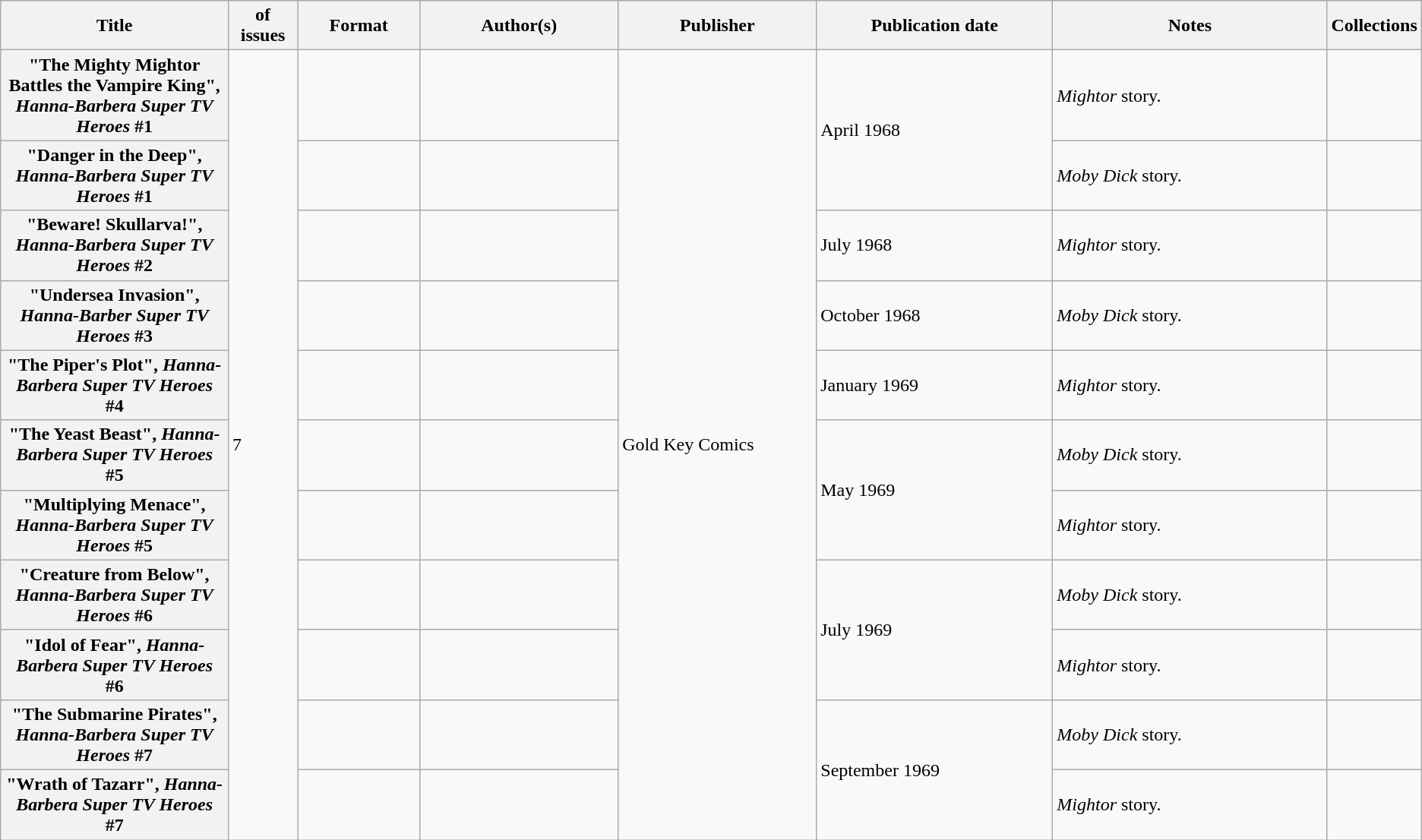<table class="wikitable">
<tr>
<th>Title</th>
<th style="width:40pt"> of issues</th>
<th style="width:75pt">Format</th>
<th style="width:125pt">Author(s)</th>
<th style="width:125pt">Publisher</th>
<th style="width:150pt">Publication date</th>
<th style="width:175pt">Notes</th>
<th>Collections</th>
</tr>
<tr>
<th>"The Mighty Mightor Battles the Vampire King", <em>Hanna-Barbera Super TV Heroes</em> #1</th>
<td rowspan="11">7</td>
<td></td>
<td></td>
<td rowspan="11">Gold Key Comics</td>
<td rowspan="2">April 1968</td>
<td><em>Mightor</em> story.</td>
<td></td>
</tr>
<tr>
<th>"Danger in the Deep", <em>Hanna-Barbera Super TV Heroes</em> #1</th>
<td></td>
<td></td>
<td><em>Moby Dick</em> story.</td>
<td></td>
</tr>
<tr>
<th>"Beware! Skullarva!", <em>Hanna-Barbera Super TV Heroes</em> #2</th>
<td></td>
<td></td>
<td>July 1968</td>
<td><em>Mightor</em> story.</td>
<td></td>
</tr>
<tr>
<th>"Undersea Invasion", <em>Hanna-Barber Super TV Heroes</em> #3</th>
<td></td>
<td></td>
<td>October 1968</td>
<td><em>Moby Dick</em> story.</td>
<td></td>
</tr>
<tr>
<th>"The Piper's Plot", <em>Hanna-Barbera Super TV Heroes</em> #4</th>
<td></td>
<td></td>
<td>January 1969</td>
<td><em>Mightor</em> story.</td>
<td></td>
</tr>
<tr>
<th>"The Yeast Beast", <em>Hanna-Barbera Super TV Heroes</em> #5</th>
<td></td>
<td></td>
<td rowspan="2">May 1969</td>
<td><em>Moby Dick</em> story.</td>
<td></td>
</tr>
<tr>
<th>"Multiplying Menace", <em>Hanna-Barbera Super TV Heroes</em> #5</th>
<td></td>
<td></td>
<td><em>Mightor</em> story.</td>
<td></td>
</tr>
<tr>
<th>"Creature from Below", <em>Hanna-Barbera Super TV Heroes</em> #6</th>
<td></td>
<td></td>
<td rowspan="2">July 1969</td>
<td><em>Moby Dick</em> story.</td>
<td></td>
</tr>
<tr>
<th>"Idol of Fear", <em>Hanna-Barbera Super TV Heroes</em> #6</th>
<td></td>
<td></td>
<td><em>Mightor</em> story.</td>
<td></td>
</tr>
<tr>
<th>"The Submarine Pirates", <em>Hanna-Barbera Super TV Heroes</em> #7</th>
<td></td>
<td></td>
<td rowspan="2">September 1969</td>
<td><em>Moby Dick</em> story.</td>
<td></td>
</tr>
<tr>
<th>"Wrath of Tazarr", <em>Hanna-Barbera Super TV Heroes</em> #7</th>
<td></td>
<td></td>
<td><em>Mightor</em> story.</td>
<td></td>
</tr>
</table>
